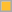<table class=wikitable style="font-size: 95%">
<tr>
<td bgcolor=ffbf2f></td>
</tr>
</table>
